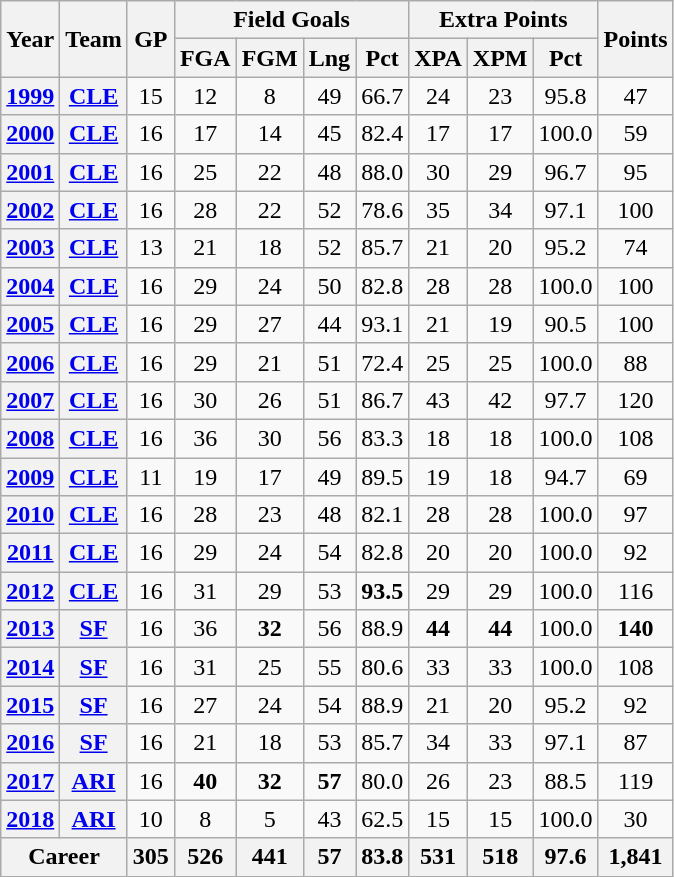<table class="wikitable" style="text-align:center;">
<tr>
<th rowspan="2">Year</th>
<th rowspan="2">Team</th>
<th rowspan="2">GP</th>
<th colspan="4">Field Goals</th>
<th colspan="3">Extra Points</th>
<th rowspan="2">Points</th>
</tr>
<tr>
<th>FGA</th>
<th>FGM</th>
<th>Lng</th>
<th>Pct</th>
<th>XPA</th>
<th>XPM</th>
<th>Pct</th>
</tr>
<tr>
<th><a href='#'>1999</a></th>
<th><a href='#'>CLE</a></th>
<td>15</td>
<td>12</td>
<td>8</td>
<td>49</td>
<td>66.7</td>
<td>24</td>
<td>23</td>
<td>95.8</td>
<td>47</td>
</tr>
<tr>
<th><a href='#'>2000</a></th>
<th><a href='#'>CLE</a></th>
<td>16</td>
<td>17</td>
<td>14</td>
<td>45</td>
<td>82.4</td>
<td>17</td>
<td>17</td>
<td>100.0</td>
<td>59</td>
</tr>
<tr>
<th><a href='#'>2001</a></th>
<th><a href='#'>CLE</a></th>
<td>16</td>
<td>25</td>
<td>22</td>
<td>48</td>
<td>88.0</td>
<td>30</td>
<td>29</td>
<td>96.7</td>
<td>95</td>
</tr>
<tr>
<th><a href='#'>2002</a></th>
<th><a href='#'>CLE</a></th>
<td>16</td>
<td>28</td>
<td>22</td>
<td>52</td>
<td>78.6</td>
<td>35</td>
<td>34</td>
<td>97.1</td>
<td>100</td>
</tr>
<tr>
<th><a href='#'>2003</a></th>
<th><a href='#'>CLE</a></th>
<td>13</td>
<td>21</td>
<td>18</td>
<td>52</td>
<td>85.7</td>
<td>21</td>
<td>20</td>
<td>95.2</td>
<td>74</td>
</tr>
<tr>
<th><a href='#'>2004</a></th>
<th><a href='#'>CLE</a></th>
<td>16</td>
<td>29</td>
<td>24</td>
<td>50</td>
<td>82.8</td>
<td>28</td>
<td>28</td>
<td>100.0</td>
<td>100</td>
</tr>
<tr>
<th><a href='#'>2005</a></th>
<th><a href='#'>CLE</a></th>
<td>16</td>
<td>29</td>
<td>27</td>
<td>44</td>
<td>93.1</td>
<td>21</td>
<td>19</td>
<td>90.5</td>
<td>100</td>
</tr>
<tr>
<th><a href='#'>2006</a></th>
<th><a href='#'>CLE</a></th>
<td>16</td>
<td>29</td>
<td>21</td>
<td>51</td>
<td>72.4</td>
<td>25</td>
<td>25</td>
<td>100.0</td>
<td>88</td>
</tr>
<tr>
<th><a href='#'>2007</a></th>
<th><a href='#'>CLE</a></th>
<td>16</td>
<td>30</td>
<td>26</td>
<td>51</td>
<td>86.7</td>
<td>43</td>
<td>42</td>
<td>97.7</td>
<td>120</td>
</tr>
<tr>
<th><a href='#'>2008</a></th>
<th><a href='#'>CLE</a></th>
<td>16</td>
<td>36</td>
<td>30</td>
<td>56</td>
<td>83.3</td>
<td>18</td>
<td>18</td>
<td>100.0</td>
<td>108</td>
</tr>
<tr>
<th><a href='#'>2009</a></th>
<th><a href='#'>CLE</a></th>
<td>11</td>
<td>19</td>
<td>17</td>
<td>49</td>
<td>89.5</td>
<td>19</td>
<td>18</td>
<td>94.7</td>
<td>69</td>
</tr>
<tr>
<th><a href='#'>2010</a></th>
<th><a href='#'>CLE</a></th>
<td>16</td>
<td>28</td>
<td>23</td>
<td>48</td>
<td>82.1</td>
<td>28</td>
<td>28</td>
<td>100.0</td>
<td>97</td>
</tr>
<tr>
<th><a href='#'>2011</a></th>
<th><a href='#'>CLE</a></th>
<td>16</td>
<td>29</td>
<td>24</td>
<td>54</td>
<td>82.8</td>
<td>20</td>
<td>20</td>
<td>100.0</td>
<td>92</td>
</tr>
<tr>
<th><a href='#'>2012</a></th>
<th><a href='#'>CLE</a></th>
<td>16</td>
<td>31</td>
<td>29</td>
<td>53</td>
<td><strong>93.5</strong></td>
<td>29</td>
<td>29</td>
<td>100.0</td>
<td>116</td>
</tr>
<tr>
<th><a href='#'>2013</a></th>
<th><a href='#'>SF</a></th>
<td>16</td>
<td>36</td>
<td><strong>32</strong></td>
<td>56</td>
<td>88.9</td>
<td><strong>44</strong></td>
<td><strong>44</strong></td>
<td>100.0</td>
<td><strong>140</strong></td>
</tr>
<tr>
<th><a href='#'>2014</a></th>
<th><a href='#'>SF</a></th>
<td>16</td>
<td>31</td>
<td>25</td>
<td>55</td>
<td>80.6</td>
<td>33</td>
<td>33</td>
<td>100.0</td>
<td>108</td>
</tr>
<tr>
<th><a href='#'>2015</a></th>
<th><a href='#'>SF</a></th>
<td>16</td>
<td>27</td>
<td>24</td>
<td>54</td>
<td>88.9</td>
<td>21</td>
<td>20</td>
<td>95.2</td>
<td>92</td>
</tr>
<tr>
<th><a href='#'>2016</a></th>
<th><a href='#'>SF</a></th>
<td>16</td>
<td>21</td>
<td>18</td>
<td>53</td>
<td>85.7</td>
<td>34</td>
<td>33</td>
<td>97.1</td>
<td>87</td>
</tr>
<tr>
<th><a href='#'>2017</a></th>
<th><a href='#'>ARI</a></th>
<td>16</td>
<td><strong>40</strong></td>
<td><strong>32</strong></td>
<td><strong>57</strong></td>
<td>80.0</td>
<td>26</td>
<td>23</td>
<td>88.5</td>
<td>119</td>
</tr>
<tr>
<th><a href='#'>2018</a></th>
<th><a href='#'>ARI</a></th>
<td>10</td>
<td>8</td>
<td>5</td>
<td>43</td>
<td>62.5</td>
<td>15</td>
<td>15</td>
<td>100.0</td>
<td>30</td>
</tr>
<tr>
<th colspan="2">Career</th>
<th>305</th>
<th>526</th>
<th>441</th>
<th>57</th>
<th>83.8</th>
<th>531</th>
<th>518</th>
<th>97.6</th>
<th>1,841</th>
</tr>
</table>
